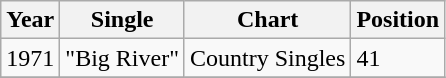<table class="wikitable">
<tr>
<th align="left">Year</th>
<th align="left">Single</th>
<th align="left">Chart</th>
<th align="left">Position</th>
</tr>
<tr>
<td align="left">1971</td>
<td align="left">"Big River"</td>
<td align="left">Country Singles</td>
<td align="left">41</td>
</tr>
<tr>
</tr>
</table>
